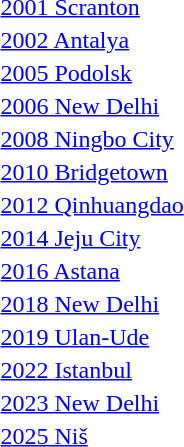<table>
<tr>
<td rowspan=2><a href='#'>2001 Scranton</a></td>
<td rowspan=2></td>
<td rowspan=2></td>
<td></td>
</tr>
<tr>
<td></td>
</tr>
<tr>
<td rowspan=2><a href='#'>2002 Antalya</a></td>
<td rowspan=2></td>
<td rowspan=2></td>
<td></td>
</tr>
<tr>
<td></td>
</tr>
<tr>
<td rowspan=2><a href='#'>2005 Podolsk</a></td>
<td rowspan=2></td>
<td rowspan=2></td>
<td></td>
</tr>
<tr>
<td></td>
</tr>
<tr>
<td rowspan=2><a href='#'>2006 New Delhi</a></td>
<td rowspan=2></td>
<td rowspan=2></td>
<td></td>
</tr>
<tr>
<td></td>
</tr>
<tr>
<td rowspan=2><a href='#'>2008 Ningbo City</a></td>
<td rowspan=2></td>
<td rowspan=2></td>
<td></td>
</tr>
<tr>
<td></td>
</tr>
<tr>
<td rowspan=2><a href='#'>2010 Bridgetown</a></td>
<td rowspan=2></td>
<td rowspan=2></td>
<td></td>
</tr>
<tr>
<td></td>
</tr>
<tr>
<td rowspan=2><a href='#'>2012 Qinhuangdao</a></td>
<td rowspan=2></td>
<td rowspan=2></td>
<td></td>
</tr>
<tr>
<td></td>
</tr>
<tr>
<td rowspan=2><a href='#'>2014 Jeju City</a></td>
<td rowspan=2></td>
<td rowspan=2></td>
<td></td>
</tr>
<tr>
<td></td>
</tr>
<tr>
<td rowspan=2><a href='#'>2016 Astana</a></td>
<td rowspan=2></td>
<td rowspan=2></td>
<td></td>
</tr>
<tr>
<td></td>
</tr>
<tr>
<td rowspan=2><a href='#'>2018 New Delhi</a></td>
<td rowspan=2></td>
<td rowspan=2></td>
<td></td>
</tr>
<tr>
<td></td>
</tr>
<tr>
<td rowspan=2><a href='#'>2019 Ulan-Ude</a></td>
<td rowspan=2></td>
<td rowspan=2></td>
<td></td>
</tr>
<tr>
<td></td>
</tr>
<tr>
<td rowspan=2><a href='#'>2022 Istanbul</a></td>
<td rowspan=2></td>
<td rowspan=2></td>
<td></td>
</tr>
<tr>
<td></td>
</tr>
<tr>
<td rowspan=2><a href='#'>2023 New Delhi</a></td>
<td rowspan=2></td>
<td rowspan=2></td>
<td></td>
</tr>
<tr>
<td></td>
</tr>
<tr>
<td rowspan=2><a href='#'>2025 Niš</a></td>
<td rowspan=2></td>
<td rowspan=2></td>
<td></td>
</tr>
<tr>
<td></td>
</tr>
</table>
